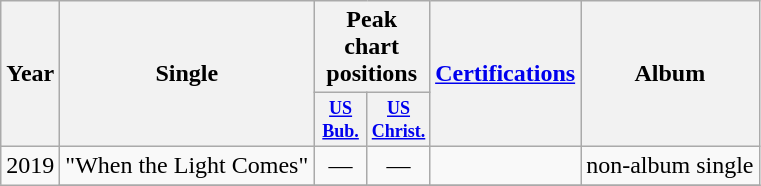<table class="wikitable" style="text-align:center;">
<tr>
<th rowspan="2">Year</th>
<th rowspan="2">Single</th>
<th colspan="2">Peak chart positions</th>
<th scope="col" rowspan="2"><a href='#'>Certifications</a></th>
<th rowspan="2">Album</th>
</tr>
<tr style="font-size:smaller;">
<th scope="col" style="width:2.5em;font-size:90%;"><a href='#'>US<br>Bub.</a><br></th>
<th scope="col" style="width:2.5em;font-size:90%;"><a href='#'>US<br>Christ.</a><br></th>
</tr>
<tr>
<td rowspan="2">2019</td>
<td align="left">"When the Light Comes"</td>
<td>—</td>
<td>—</td>
<td></td>
<td>non-album single</td>
</tr>
<tr>
</tr>
</table>
